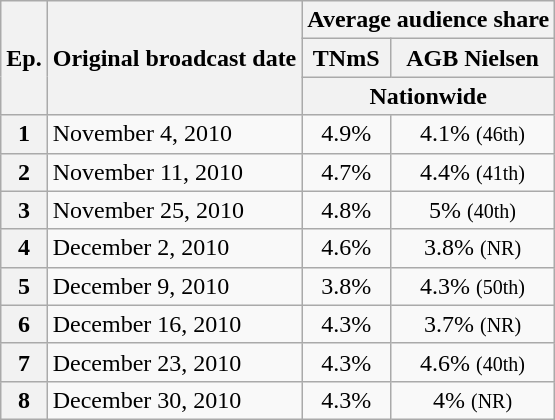<table class="wikitable">
<tr>
<th rowspan="3">Ep.</th>
<th rowspan="3">Original broadcast date</th>
<th colspan="2">Average audience share</th>
</tr>
<tr>
<th>TNmS</th>
<th>AGB Nielsen</th>
</tr>
<tr>
<th colspan="2">Nationwide</th>
</tr>
<tr>
<th>1</th>
<td>November 4, 2010</td>
<td style="text-align:center;">4.9%</td>
<td style="text-align:center;">4.1% <small>(46th)</small></td>
</tr>
<tr>
<th>2</th>
<td>November 11, 2010</td>
<td style="text-align:center;">4.7%</td>
<td style="text-align:center;">4.4% <small>(41th)</small></td>
</tr>
<tr>
<th>3</th>
<td>November 25, 2010</td>
<td style="text-align:center;">4.8%</td>
<td style="text-align:center;">5% <small>(40th)</small></td>
</tr>
<tr>
<th>4</th>
<td>December 2, 2010</td>
<td style="text-align:center;">4.6%</td>
<td style="text-align:center;">3.8% <small>(NR)</small></td>
</tr>
<tr>
<th>5</th>
<td>December 9, 2010</td>
<td style="text-align:center;">3.8%</td>
<td style="text-align:center;">4.3% <small>(50th)</small></td>
</tr>
<tr>
<th>6</th>
<td>December 16, 2010</td>
<td style="text-align:center;">4.3%</td>
<td style="text-align:center;">3.7% <small>(NR)</small></td>
</tr>
<tr>
<th>7</th>
<td>December 23, 2010</td>
<td style="text-align:center;">4.3%</td>
<td style="text-align:center;">4.6% <small>(40th)</small></td>
</tr>
<tr>
<th>8</th>
<td>December 30, 2010</td>
<td style="text-align:center;">4.3%</td>
<td style="text-align:center;">4% <small>(NR)</small></td>
</tr>
</table>
